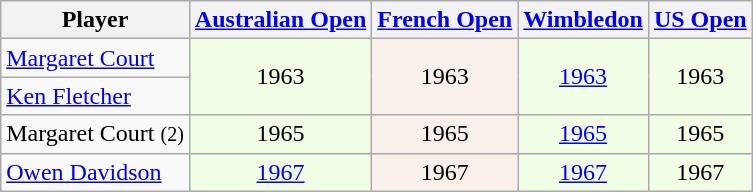<table class=wikitable style="text-align:center">
<tr>
<th>Player</th>
<th><a href='#'>Australian Open</a></th>
<th><a href='#'>French Open</a></th>
<th><a href='#'>Wimbledon</a></th>
<th><a href='#'>US Open</a></th>
</tr>
<tr>
<td style="text-align: left;"> <a href='#'>Margaret Court</a></td>
<td rowspan="2" bgcolor=f2ffe6>1963</td>
<td rowspan="2" bgcolor=f9f0eb>1963</td>
<td rowspan="2" bgcolor=f2ffe6><a href='#'>1963</a></td>
<td rowspan="2" bgcolor=f2ffe6>1963</td>
</tr>
<tr>
<td style="text-align: left;"> <a href='#'>Ken Fletcher</a></td>
</tr>
<tr>
<td style="text-align: left;"> Margaret Court <small>(2)</small></td>
<td bgcolor=f2ffe6>1965</td>
<td bgcolor=f9f0eb>1965</td>
<td style="background: #f2ffe6;"><a href='#'>1965</a></td>
<td style="background: #f2ffe6;">1965</td>
</tr>
<tr>
<td style="text-align: left;"> <a href='#'>Owen Davidson</a></td>
<td bgcolor=f2ffe6><a href='#'>1967</a></td>
<td bgcolor=f9f0eb>1967</td>
<td bgcolor=f2ffe6><a href='#'>1967</a></td>
<td bgcolor=f2ffe6>1967</td>
</tr>
</table>
